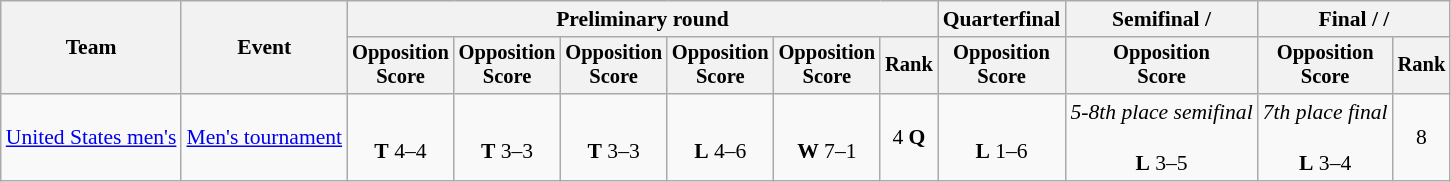<table class=wikitable style=font-size:90%;text-align:center>
<tr>
<th rowspan=2>Team</th>
<th rowspan=2>Event</th>
<th colspan=6>Preliminary round</th>
<th>Quarterfinal</th>
<th>Semifinal / </th>
<th colspan=2>Final /  / </th>
</tr>
<tr style=font-size:95%>
<th>Opposition<br>Score</th>
<th>Opposition<br>Score</th>
<th>Opposition<br>Score</th>
<th>Opposition<br>Score</th>
<th>Opposition<br>Score</th>
<th>Rank</th>
<th>Opposition<br>Score</th>
<th>Opposition<br>Score</th>
<th>Opposition<br>Score</th>
<th>Rank</th>
</tr>
<tr>
<td align=left><a href='#'>United States men's</a></td>
<td align=left><a href='#'>Men's tournament</a></td>
<td><br><strong>T</strong> 4–4</td>
<td><br><strong>T</strong> 3–3</td>
<td><br><strong>T</strong> 3–3</td>
<td><br><strong>L</strong> 4–6</td>
<td><br><strong>W</strong> 7–1</td>
<td>4 <strong>Q</strong></td>
<td><br><strong>L</strong> 1–6</td>
<td><em>5-8th place semifinal</em><br><br><strong>L</strong> 3–5</td>
<td><em>7th place final</em><br><br><strong>L</strong> 3–4</td>
<td>8</td>
</tr>
</table>
